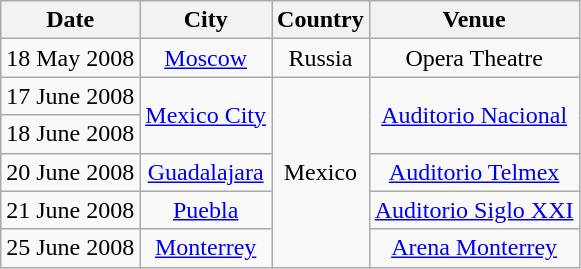<table class="wikitable">
<tr>
<th>Date</th>
<th>City</th>
<th>Country</th>
<th>Venue</th>
</tr>
<tr style="text-align:center;">
<td>18 May 2008</td>
<td><a href='#'>Moscow</a></td>
<td>Russia</td>
<td>Opera Theatre</td>
</tr>
<tr>
<td>17 June 2008</td>
<td style="text-align:center;" rowspan="2"><a href='#'>Mexico City</a></td>
<td style="text-align:center;" rowspan="6">Mexico</td>
<td style="text-align:center;" rowspan="2"><a href='#'>Auditorio Nacional</a></td>
</tr>
<tr>
<td>18 June 2008</td>
</tr>
<tr>
<td style="text-align:center;">20 June 2008</td>
<td style="text-align:center;"><a href='#'>Guadalajara</a></td>
<td style="text-align:center;"><a href='#'>Auditorio Telmex</a></td>
</tr>
<tr>
<td style="text-align:center;">21 June 2008</td>
<td style="text-align:center;"><a href='#'>Puebla</a></td>
<td style="text-align:center;"><a href='#'>Auditorio Siglo XXI</a></td>
</tr>
<tr style="text-align:center;">
<td>25 June 2008</td>
<td><a href='#'>Monterrey</a></td>
<td><a href='#'>Arena Monterrey</a></td>
</tr>
</table>
